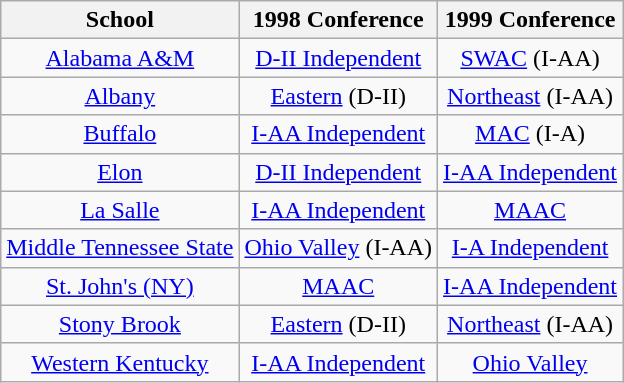<table class="wikitable sortable">
<tr>
<th>School</th>
<th>1998 Conference</th>
<th>1999 Conference</th>
</tr>
<tr style="text-align:center;">
<td><a href='#'>Alabama A&M</a></td>
<td><a href='#'>D-II Independent</a></td>
<td><a href='#'>SWAC</a> (I-AA)</td>
</tr>
<tr style="text-align:center;">
<td><a href='#'>Albany</a></td>
<td><a href='#'>Eastern</a> (D-II)</td>
<td><a href='#'>Northeast</a> (I-AA)</td>
</tr>
<tr style="text-align:center;">
<td><a href='#'>Buffalo</a></td>
<td><a href='#'>I-AA Independent</a></td>
<td><a href='#'>MAC</a> (I-A)</td>
</tr>
<tr style="text-align:center;">
<td><a href='#'>Elon</a></td>
<td><a href='#'>D-II Independent</a></td>
<td><a href='#'>I-AA Independent</a></td>
</tr>
<tr style="text-align:center;">
<td><a href='#'>La Salle</a></td>
<td><a href='#'>I-AA Independent</a></td>
<td><a href='#'>MAAC</a></td>
</tr>
<tr style="text-align:center;">
<td><a href='#'>Middle Tennessee State</a></td>
<td><a href='#'>Ohio Valley</a> (I-AA)</td>
<td><a href='#'>I-A Independent</a></td>
</tr>
<tr style="text-align:center;">
<td><a href='#'>St. John's (NY)</a></td>
<td><a href='#'>MAAC</a></td>
<td><a href='#'>I-AA Independent</a></td>
</tr>
<tr style="text-align:center;">
<td><a href='#'>Stony Brook</a></td>
<td><a href='#'>Eastern</a> (D-II)</td>
<td><a href='#'>Northeast</a> (I-AA)</td>
</tr>
<tr style="text-align:center;">
<td><a href='#'>Western Kentucky</a></td>
<td><a href='#'>I-AA Independent</a></td>
<td><a href='#'>Ohio Valley</a></td>
</tr>
</table>
